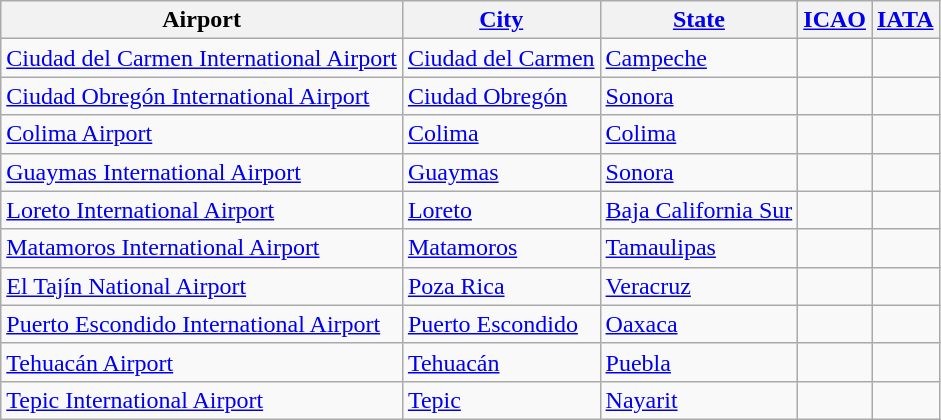<table class="wikitable sortable">
<tr>
<th>Airport</th>
<th><a href='#'>City</a></th>
<th><a href='#'>State</a></th>
<th><a href='#'>ICAO</a></th>
<th><a href='#'>IATA</a></th>
</tr>
<tr>
<td><a href='#'>Ciudad del Carmen International Airport</a></td>
<td><a href='#'>Ciudad del Carmen</a></td>
<td><a href='#'>Campeche</a></td>
<td></td>
<td></td>
</tr>
<tr>
<td><a href='#'>Ciudad Obregón International Airport</a></td>
<td><a href='#'>Ciudad Obregón</a></td>
<td><a href='#'>Sonora</a></td>
<td></td>
<td></td>
</tr>
<tr>
<td><a href='#'>Colima Airport</a></td>
<td><a href='#'>Colima</a></td>
<td><a href='#'>Colima</a></td>
<td></td>
<td></td>
</tr>
<tr>
<td><a href='#'>Guaymas International Airport</a></td>
<td><a href='#'>Guaymas</a></td>
<td><a href='#'>Sonora</a></td>
<td></td>
<td></td>
</tr>
<tr>
<td><a href='#'>Loreto International Airport</a></td>
<td><a href='#'>Loreto</a></td>
<td><a href='#'>Baja California Sur</a></td>
<td></td>
<td></td>
</tr>
<tr>
<td><a href='#'>Matamoros International Airport</a></td>
<td><a href='#'>Matamoros</a></td>
<td><a href='#'>Tamaulipas</a></td>
<td></td>
<td></td>
</tr>
<tr>
<td><a href='#'>El Tajín National Airport</a></td>
<td><a href='#'>Poza Rica</a></td>
<td><a href='#'>Veracruz</a></td>
<td></td>
<td></td>
</tr>
<tr>
<td><a href='#'>Puerto Escondido International Airport</a></td>
<td><a href='#'>Puerto Escondido</a></td>
<td><a href='#'>Oaxaca</a></td>
<td></td>
<td></td>
</tr>
<tr>
<td><a href='#'>Tehuacán Airport</a></td>
<td><a href='#'>Tehuacán</a></td>
<td><a href='#'>Puebla</a></td>
<td></td>
<td></td>
</tr>
<tr>
<td><a href='#'>Tepic International Airport</a></td>
<td><a href='#'>Tepic</a></td>
<td><a href='#'>Nayarit</a></td>
<td></td>
<td></td>
</tr>
</table>
